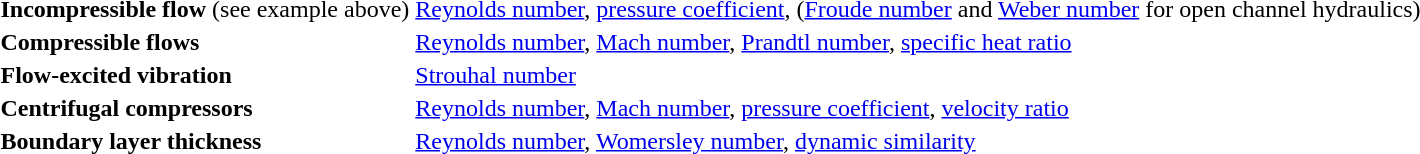<table !>
<tr>
<td><strong>Incompressible flow</strong> (see example above)</td>
<td><a href='#'>Reynolds number</a>, <a href='#'>pressure coefficient</a>, (<a href='#'>Froude number</a> and <a href='#'>Weber number</a> for open channel hydraulics)</td>
</tr>
<tr>
<td><strong>Compressible flows</strong></td>
<td><a href='#'>Reynolds number</a>, <a href='#'>Mach number</a>, <a href='#'>Prandtl number</a>, <a href='#'>specific heat ratio</a></td>
</tr>
<tr>
<td><strong>Flow-excited vibration</strong></td>
<td><a href='#'>Strouhal number</a></td>
</tr>
<tr>
<td><strong>Centrifugal compressors</strong></td>
<td><a href='#'>Reynolds number</a>, <a href='#'>Mach number</a>, <a href='#'>pressure coefficient</a>, <a href='#'>velocity ratio</a></td>
</tr>
<tr>
<td><strong>Boundary layer thickness</strong></td>
<td><a href='#'>Reynolds number</a>, <a href='#'>Womersley number</a>, <a href='#'>dynamic similarity</a></td>
</tr>
<tr>
<td></td>
</tr>
</table>
